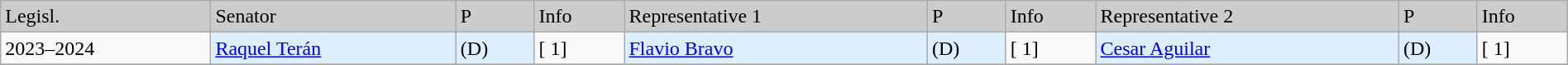<table class=wikitable width="100%" border="1">
<tr style="background-color:#cccccc;">
<td>Legisl.</td>
<td>Senator</td>
<td>P</td>
<td>Info</td>
<td>Representative 1</td>
<td>P</td>
<td>Info</td>
<td>Representative 2</td>
<td>P</td>
<td>Info</td>
</tr>
<tr>
<td>2023–2024</td>
<td style="background:#DDEEFF"><a href='#'>Raquel Terán</a></td>
<td style="background:#DDEEFF">(D)</td>
<td>[ 1]</td>
<td style="background:#DDEEFF" "><a href='#'>Flavio Bravo</a></td>
<td style="background:#DDEEFF">(D)</td>
<td>[ 1]</td>
<td style="background:#DDEEFF" "><a href='#'>Cesar Aguilar</a></td>
<td style="background:#DDEEFF">(D)</td>
<td>[ 1]</td>
</tr>
<tr>
</tr>
</table>
